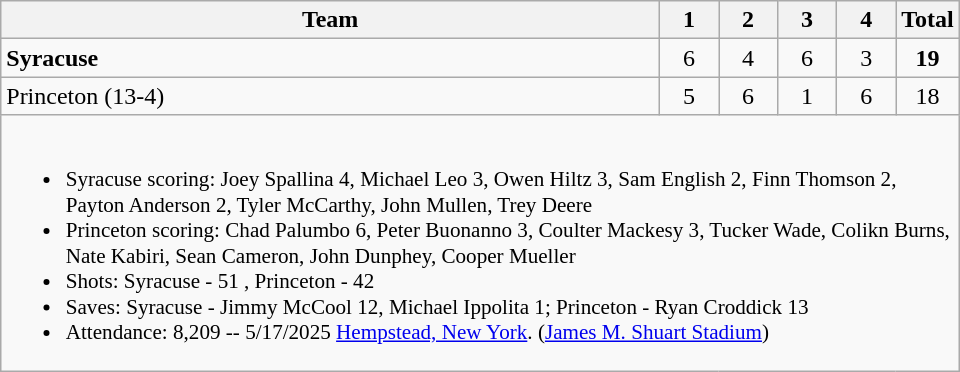<table class="wikitable" style="text-align:center; max-width:40em">
<tr>
<th>Team</th>
<th style="width:2em">1</th>
<th style="width:2em">2</th>
<th style="width:2em">3</th>
<th style="width:2em">4</th>
<th style="width:2em">Total</th>
</tr>
<tr>
<td style="text-align:left"><strong>Syracuse</strong></td>
<td>6</td>
<td>4</td>
<td>6</td>
<td>3</td>
<td><strong>19</strong></td>
</tr>
<tr>
<td style="text-align:left">Princeton (13-4)</td>
<td>5</td>
<td>6</td>
<td>1</td>
<td>6</td>
<td>18</td>
</tr>
<tr>
<td colspan=7 style="text-align:left; font-size:88%;"><br><ul><li>Syracuse scoring: Joey Spallina 4, Michael Leo 3, Owen Hiltz 3, Sam English 2, Finn Thomson 2, Payton Anderson 2, Tyler McCarthy, John Mullen, Trey Deere</li><li>Princeton scoring: Chad Palumbo 6, Peter Buonanno 3, Coulter Mackesy 3, Tucker Wade, Colikn Burns, Nate Kabiri, Sean Cameron, John Dunphey, Cooper Mueller</li><li>Shots: Syracuse - 51 , Princeton - 42</li><li>Saves: Syracuse - Jimmy McCool 12, Michael Ippolita 1; Princeton - Ryan Croddick 13</li><li>Attendance: 8,209 -- 5/17/2025 <a href='#'>Hempstead, New York</a>. (<a href='#'>James M. Shuart Stadium</a>)</li></ul></td>
</tr>
</table>
